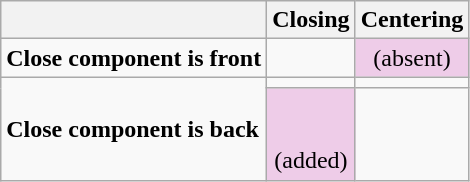<table class="wikitable">
<tr>
<th></th>
<th>Closing</th>
<th>Centering</th>
</tr>
<tr>
<td><strong>Close component is front</strong></td>
<td align=center> </td>
<td style="text-align:center; background:#eecce8;">(absent)</td>
</tr>
<tr>
<td rowspan=2><strong>Close component is back</strong></td>
<td align=center> </td>
<td align=center> </td>
</tr>
<tr>
<td style="text-align:center; background:#eecce8;"> <br>  <br>(added)</td>
<td align=center></td>
</tr>
</table>
